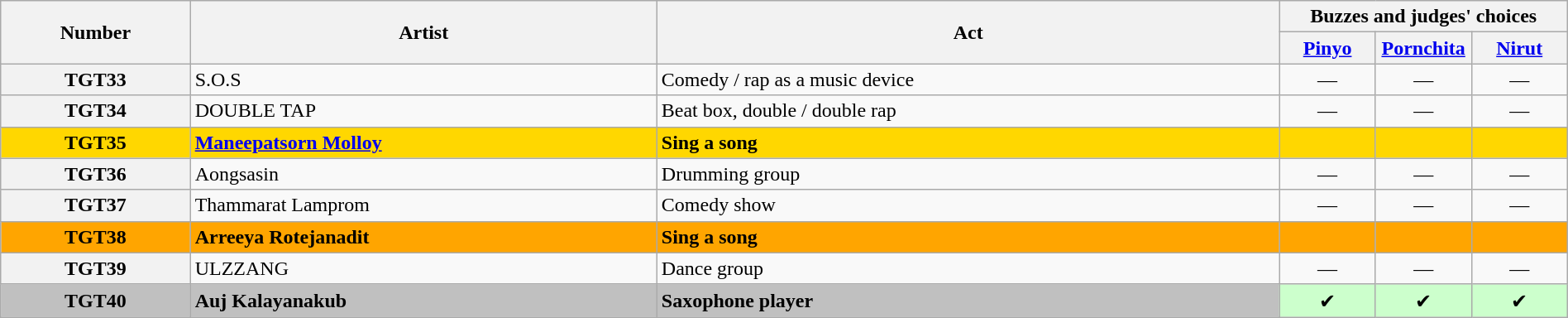<table class="wikitable" width="100%">
<tr>
<th rowspan=2>Number</th>
<th rowspan=2>Artist</th>
<th rowspan=2>Act</th>
<th colspan="3">Buzzes and judges' choices</th>
</tr>
<tr>
<th width="70"><a href='#'>Pinyo</a></th>
<th width="70"><a href='#'>Pornchita</a></th>
<th width="70"><a href='#'>Nirut</a></th>
</tr>
<tr>
<th>TGT33</th>
<td>S.O.S</td>
<td>Comedy  / rap as a music device</td>
<td align="center">—</td>
<td align="center">—</td>
<td align="center">—</td>
</tr>
<tr>
<th>TGT34</th>
<td>DOUBLE TAP</td>
<td>Beat  box, double / double rap</td>
<td align="center">—</td>
<td align="center">—</td>
<td align="center">—</td>
</tr>
<tr>
<th style="background:gold;">TGT35</th>
<td style="background:gold;"><strong><a href='#'>Maneepatsorn Molloy</a></strong></td>
<td style="background:gold;"><strong>Sing a song</strong></td>
<td style="background:gold;"></td>
<td style="background:gold;"></td>
<td style="background:gold;"></td>
</tr>
<tr>
<th>TGT36</th>
<td>Aongsasin</td>
<td>Drumming  group</td>
<td align="center">—</td>
<td align="center">—</td>
<td align="center">—</td>
</tr>
<tr>
<th>TGT37</th>
<td>Thammarat Lamprom</td>
<td>Comedy show</td>
<td align="center">—</td>
<td align="center">—</td>
<td align="center">—</td>
</tr>
<tr>
<th style="background:orange;">TGT38</th>
<td style="background:orange;"><strong>Arreeya Rotejanadit</strong></td>
<td style="background:orange;"><strong>Sing a song</strong></td>
<td style="background:orange;"></td>
<td style="background:orange;"></td>
<td style="background:orange;"></td>
</tr>
<tr>
<th>TGT39</th>
<td>ULZZANG</td>
<td>Dance group</td>
<td align="center">—</td>
<td align="center">—</td>
<td align="center">—</td>
</tr>
<tr>
<th style="background-color:silver">TGT40</th>
<td style="background-color:silver"><strong>Auj Kalayanakub</strong></td>
<td style="background-color:silver"><strong>Saxophone player</strong></td>
<td style="background-color:#CFC;text-align:center">✔</td>
<td style="background-color:#CFC;text-align:center">✔</td>
<td style="background-color:#CFC;text-align:center">✔</td>
</tr>
</table>
